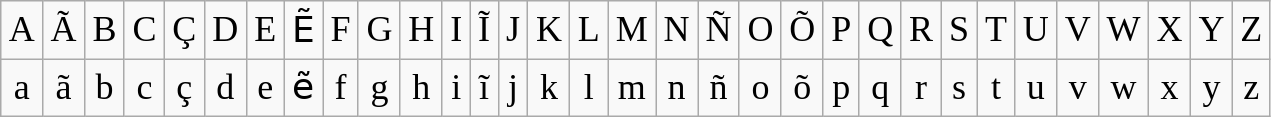<table class=wikitable style="text-align:center;font-size:x-large">
<tr>
<td>A</td>
<td>Ã</td>
<td>B</td>
<td>C</td>
<td>Ç</td>
<td>D</td>
<td>E</td>
<td>Ẽ</td>
<td>F</td>
<td>G</td>
<td>H</td>
<td>I</td>
<td>Ĩ</td>
<td>J</td>
<td>K</td>
<td>L</td>
<td>M</td>
<td>N</td>
<td>Ñ</td>
<td>O</td>
<td>Õ</td>
<td>P</td>
<td>Q</td>
<td>R</td>
<td>S</td>
<td>T</td>
<td>U</td>
<td>V</td>
<td>W</td>
<td>X</td>
<td>Y</td>
<td>Z</td>
</tr>
<tr>
<td>a</td>
<td>ã</td>
<td>b</td>
<td>c</td>
<td>ç</td>
<td>d</td>
<td>e</td>
<td>ẽ</td>
<td>f</td>
<td>g</td>
<td>h</td>
<td>i</td>
<td>ĩ</td>
<td>j</td>
<td>k</td>
<td>l</td>
<td>m</td>
<td>n</td>
<td>ñ</td>
<td>o</td>
<td>õ</td>
<td>p</td>
<td>q</td>
<td>r</td>
<td>s</td>
<td>t</td>
<td>u</td>
<td>v</td>
<td>w</td>
<td>x</td>
<td>y</td>
<td>z</td>
</tr>
</table>
